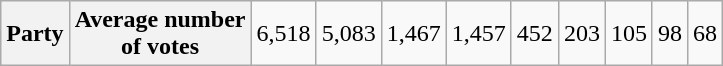<table class="wikitable">
<tr>
<th colspan=2>Party</th>
<th>Average number<br>of votes<br></th>
<td>6,518<br></td>
<td>5,083<br></td>
<td>1,467<br></td>
<td>1,457<br></td>
<td>452<br></td>
<td>203<br></td>
<td>105<br></td>
<td>98<br></td>
<td>68</td>
</tr>
</table>
